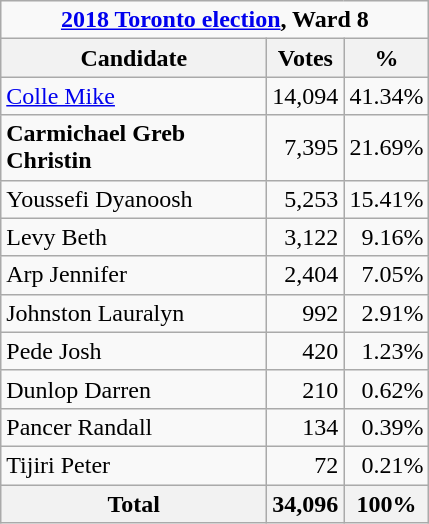<table class="wikitable">
<tr>
<td Colspan="3" align="center"><strong><a href='#'>2018 Toronto election</a>, Ward 8</strong></td>
</tr>
<tr>
<th scope="col" width="170px">Candidate</th>
<th>Votes</th>
<th>%</th>
</tr>
<tr>
<td><a href='#'>Colle Mike</a></td>
<td scope="col" style="text-align: right">14,094</td>
<td scope="col" style="text-align: right">41.34%</td>
</tr>
<tr>
<td><strong>Carmichael Greb Christin</strong></td>
<td scope="col" style="text-align: right">7,395</td>
<td scope="col" style="text-align: right">21.69%</td>
</tr>
<tr>
<td>Youssefi Dyanoosh</td>
<td scope="col" style="text-align: right">5,253</td>
<td scope="col" style="text-align: right">15.41%</td>
</tr>
<tr>
<td>Levy Beth</td>
<td scope="col" style="text-align: right">3,122</td>
<td scope="col" style="text-align: right">9.16%</td>
</tr>
<tr>
<td>Arp Jennifer</td>
<td scope="col" style="text-align: right">2,404</td>
<td scope="col" style="text-align: right">7.05%</td>
</tr>
<tr>
<td>Johnston Lauralyn</td>
<td scope="col" style="text-align: right">992</td>
<td scope="col" style="text-align: right">2.91%</td>
</tr>
<tr>
<td>Pede Josh</td>
<td scope="col" style="text-align: right">420</td>
<td scope="col" style="text-align: right">1.23%</td>
</tr>
<tr>
<td>Dunlop Darren</td>
<td scope="col" style="text-align: right">210</td>
<td scope="col" style="text-align: right">0.62%</td>
</tr>
<tr>
<td>Pancer Randall</td>
<td scope="col" style="text-align: right">134</td>
<td scope="col" style="text-align: right">0.39%</td>
</tr>
<tr>
<td>Tijiri Peter</td>
<td scope="col" style="text-align: right">72</td>
<td scope="col" style="text-align: right">0.21%</td>
</tr>
<tr>
<th>Total</th>
<th>34,096</th>
<th>100%</th>
</tr>
</table>
